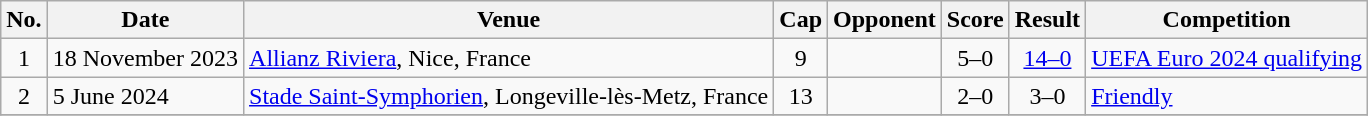<table class="wikitable">
<tr>
<th scope="col">No.</th>
<th scope="col">Date</th>
<th scope="col">Venue</th>
<th scope="col">Cap</th>
<th scope="col">Opponent</th>
<th scope="col">Score</th>
<th scope="col">Result</th>
<th scope="col">Competition</th>
</tr>
<tr>
<td align="center">1</td>
<td>18 November 2023</td>
<td><a href='#'>Allianz Riviera</a>, Nice, France</td>
<td align="center">9</td>
<td></td>
<td align="center">5–0</td>
<td align="center"><a href='#'>14–0</a></td>
<td><a href='#'>UEFA Euro 2024 qualifying</a></td>
</tr>
<tr>
<td align="center">2</td>
<td>5 June 2024</td>
<td><a href='#'>Stade Saint-Symphorien</a>, Longeville-lès-Metz, France</td>
<td align="center">13</td>
<td></td>
<td align="center">2–0</td>
<td align="center">3–0</td>
<td><a href='#'>Friendly</a></td>
</tr>
<tr>
</tr>
</table>
